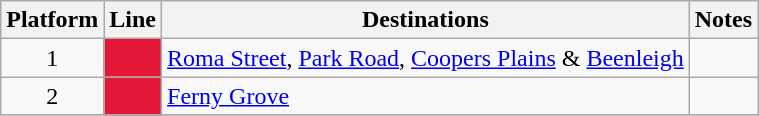<table class="wikitable" style="float: none; margin: 0.5em; ">
<tr>
<th>Platform</th>
<th>Line</th>
<th>Destinations</th>
<th>Notes</th>
</tr>
<tr>
<td rowspan=1 style="text-align:center;">1</td>
<td style="background:#E31836"><a href='#'></a></td>
<td><a href='#'>Roma Street</a>, <a href='#'>Park Road</a>, <a href='#'>Coopers Plains</a> & <a href='#'>Beenleigh</a></td>
<td></td>
</tr>
<tr>
<td rowspan=1 style="text-align:center;">2</td>
<td style="background:#E31836"><a href='#'></a></td>
<td><a href='#'>Ferny Grove</a></td>
<td></td>
</tr>
<tr>
</tr>
</table>
